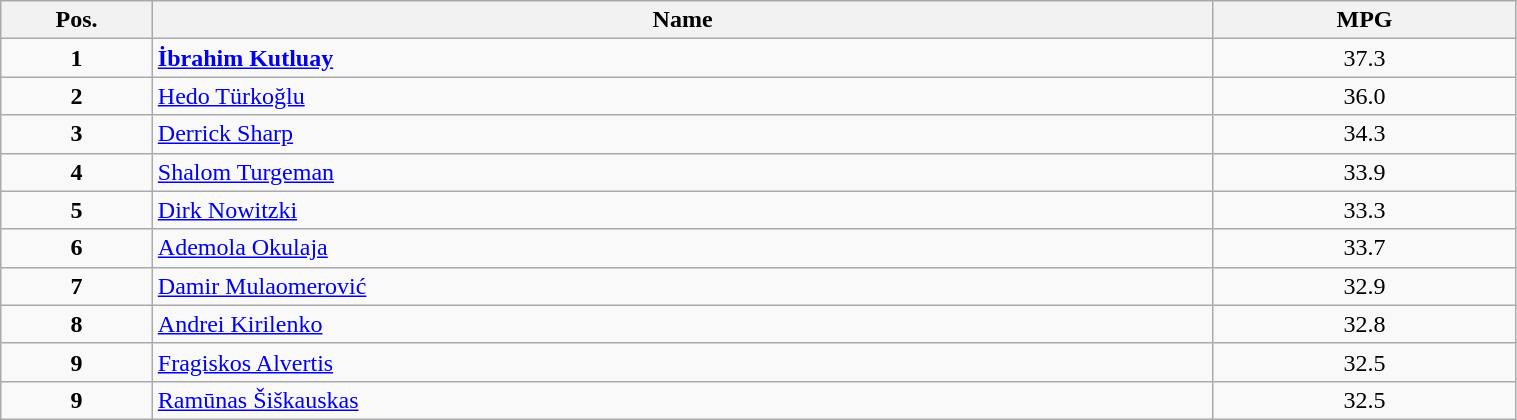<table class=wikitable width="80%">
<tr>
<th width="10%">Pos.</th>
<th width="70%">Name</th>
<th width="20%">MPG</th>
</tr>
<tr>
<td align=center><strong>1</strong></td>
<td> <strong><a href='#'>İbrahim Kutluay</a></strong></td>
<td align=center>37.3</td>
</tr>
<tr>
<td align=center><strong>2</strong></td>
<td> <a href='#'>Hedo Türkoğlu</a></td>
<td align=center>36.0</td>
</tr>
<tr>
<td align=center><strong>3</strong></td>
<td> <a href='#'>Derrick Sharp</a></td>
<td align=center>34.3</td>
</tr>
<tr>
<td align=center><strong>4</strong></td>
<td> <a href='#'>Shalom Turgeman</a></td>
<td align=center>33.9</td>
</tr>
<tr>
<td align=center><strong>5</strong></td>
<td> <a href='#'>Dirk Nowitzki</a></td>
<td align=center>33.3</td>
</tr>
<tr>
<td align=center><strong>6</strong></td>
<td> <a href='#'>Ademola Okulaja</a></td>
<td align=center>33.7</td>
</tr>
<tr>
<td align=center><strong>7</strong></td>
<td> <a href='#'>Damir Mulaomerović</a></td>
<td align=center>32.9</td>
</tr>
<tr>
<td align=center><strong>8</strong></td>
<td> <a href='#'>Andrei Kirilenko</a></td>
<td align=center>32.8</td>
</tr>
<tr>
<td align=center><strong>9</strong></td>
<td> <a href='#'>Fragiskos Alvertis</a></td>
<td align=center>32.5</td>
</tr>
<tr>
<td align=center><strong>9</strong></td>
<td> <a href='#'>Ramūnas Šiškauskas</a></td>
<td align=center>32.5</td>
</tr>
</table>
